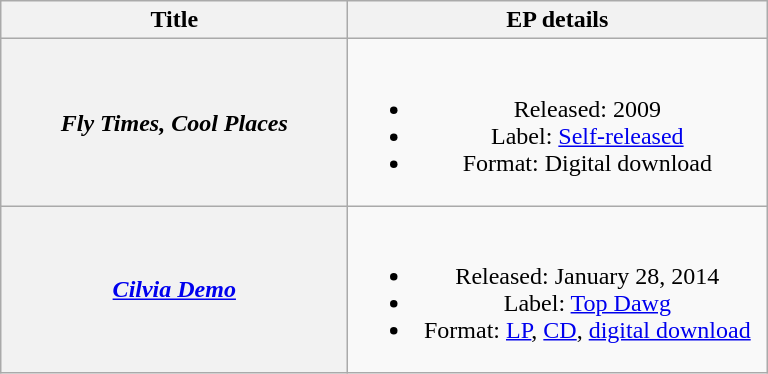<table class="wikitable plainrowheaders" style="text-align:center;">
<tr>
<th scope="col" style="width:14em;">Title</th>
<th scope="col" style="width:17em;">EP details</th>
</tr>
<tr>
<th scope="row"><em>Fly Times, Cool Places</em></th>
<td><br><ul><li>Released: 2009</li><li>Label: <a href='#'>Self-released</a></li><li>Format: Digital download</li></ul></td>
</tr>
<tr>
<th scope="row"><em><a href='#'>Cilvia Demo</a></em></th>
<td><br><ul><li>Released: January 28, 2014</li><li>Label: <a href='#'>Top Dawg</a></li><li>Format: <a href='#'>LP</a>, <a href='#'>CD</a>, <a href='#'>digital download</a></li></ul></td>
</tr>
</table>
